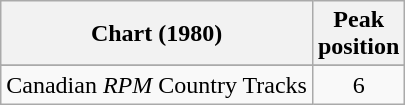<table class="wikitable sortable">
<tr>
<th align="left">Chart (1980)</th>
<th align="center">Peak<br>position</th>
</tr>
<tr>
</tr>
<tr>
</tr>
<tr>
<td align="left">Canadian <em>RPM</em> Country Tracks</td>
<td align="center">6</td>
</tr>
</table>
